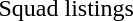<table class="mw-collapsible mw-collapsed">
<tr>
<td>Squad listings</td>
</tr>
<tr valign=top>
<td><br>



















</td>
<td><br>




















</td>
</tr>
<tr valign=top>
<td><br>



















</td>
<td><br>




















</td>
</tr>
</table>
